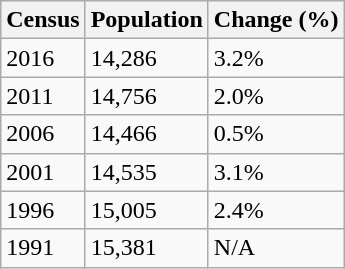<table class="wikitable">
<tr>
<th>Census</th>
<th>Population</th>
<th>Change (%)</th>
</tr>
<tr>
<td>2016</td>
<td>14,286</td>
<td> 3.2%</td>
</tr>
<tr>
<td>2011</td>
<td>14,756</td>
<td> 2.0%</td>
</tr>
<tr>
<td>2006</td>
<td>14,466</td>
<td> 0.5%</td>
</tr>
<tr>
<td>2001</td>
<td>14,535</td>
<td> 3.1%</td>
</tr>
<tr>
<td>1996</td>
<td>15,005</td>
<td> 2.4%</td>
</tr>
<tr>
<td>1991</td>
<td>15,381</td>
<td>N/A</td>
</tr>
</table>
